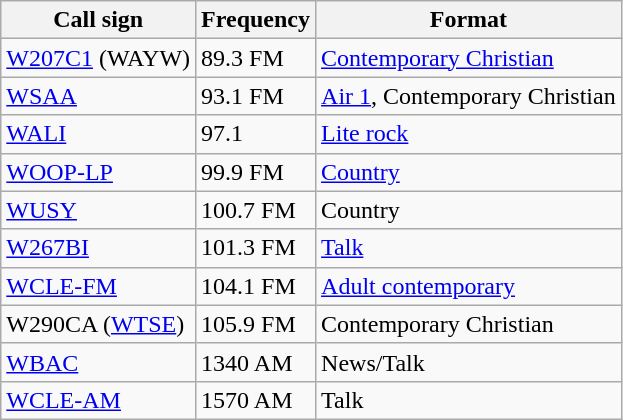<table class="wikitable">
<tr>
<th>Call sign</th>
<th>Frequency</th>
<th>Format</th>
</tr>
<tr>
<td><a href='#'>W207C1</a> (WAYW)</td>
<td>89.3 FM</td>
<td><a href='#'>Contemporary Christian</a></td>
</tr>
<tr>
<td><a href='#'>WSAA</a></td>
<td>93.1 FM</td>
<td><a href='#'>Air 1</a>, Contemporary Christian</td>
</tr>
<tr>
<td><a href='#'>WALI</a></td>
<td>97.1</td>
<td><a href='#'>Lite rock</a></td>
</tr>
<tr>
<td><a href='#'>WOOP-LP</a></td>
<td>99.9 FM</td>
<td><a href='#'>Country</a></td>
</tr>
<tr>
<td><a href='#'>WUSY</a></td>
<td>100.7 FM</td>
<td>Country</td>
</tr>
<tr>
<td><a href='#'>W267BI</a></td>
<td>101.3 FM</td>
<td><a href='#'>Talk</a></td>
</tr>
<tr>
<td><a href='#'>WCLE-FM</a></td>
<td>104.1 FM</td>
<td><a href='#'>Adult contemporary</a></td>
</tr>
<tr>
<td>W290CA (<a href='#'>WTSE</a>)</td>
<td>105.9 FM</td>
<td>Contemporary Christian</td>
</tr>
<tr>
<td><a href='#'>WBAC</a></td>
<td>1340 AM</td>
<td>News/Talk</td>
</tr>
<tr>
<td><a href='#'>WCLE-AM</a></td>
<td>1570 AM</td>
<td>Talk</td>
</tr>
</table>
